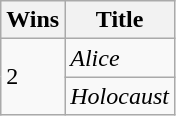<table class="wikitable">
<tr>
<th>Wins</th>
<th>Title</th>
</tr>
<tr>
<td rowspan="2">2</td>
<td><em>Alice</em></td>
</tr>
<tr>
<td><em>Holocaust</em></td>
</tr>
</table>
